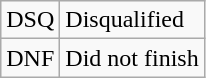<table class="wikitable">
<tr>
<td style="text-align:center;">DSQ</td>
<td>Disqualified</td>
</tr>
<tr>
<td style="text-align:center;">DNF</td>
<td>Did not finish</td>
</tr>
</table>
